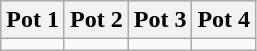<table class="wikitable">
<tr>
<th>Pot 1</th>
<th>Pot 2</th>
<th>Pot 3</th>
<th>Pot 4</th>
</tr>
<tr>
<td valign=top></td>
<td valign=top></td>
<td valign=top></td>
<td valign=top></td>
</tr>
</table>
